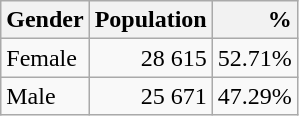<table class="wikitable" style="text-align: right">
<tr>
<th style="text-align:left;">Gender</th>
<th style="text-align:right;">Population</th>
<th style="text-align:right;">%</th>
</tr>
<tr>
<td align=left>Female</td>
<td>28 615</td>
<td>52.71%</td>
</tr>
<tr>
<td align=left>Male</td>
<td>25 671</td>
<td>47.29%</td>
</tr>
</table>
